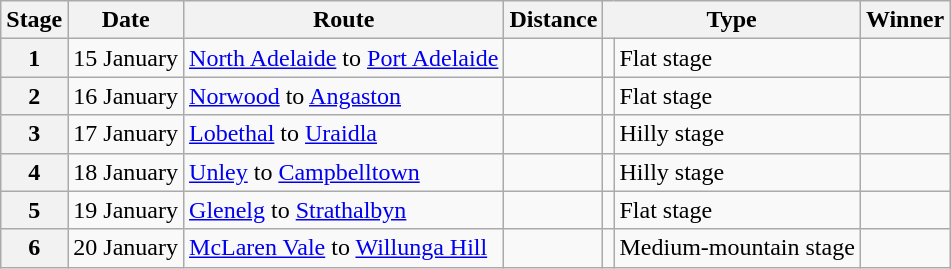<table class="wikitable">
<tr>
<th scope="col">Stage</th>
<th scope="col">Date</th>
<th scope="col">Route</th>
<th scope="col">Distance</th>
<th colspan="2" scope="col">Type</th>
<th scope="col">Winner</th>
</tr>
<tr>
<th scope="row">1</th>
<td>15 January</td>
<td><a href='#'>North Adelaide</a> to <a href='#'>Port Adelaide</a></td>
<td style="text-align:center;"></td>
<td></td>
<td>Flat stage</td>
<td></td>
</tr>
<tr>
<th scope="row">2</th>
<td>16 January</td>
<td><a href='#'>Norwood</a> to <a href='#'>Angaston</a></td>
<td style="text-align:center;"></td>
<td></td>
<td>Flat stage</td>
<td></td>
</tr>
<tr>
<th scope="row">3</th>
<td>17 January</td>
<td><a href='#'>Lobethal</a> to <a href='#'>Uraidla</a></td>
<td style="text-align:center;"></td>
<td></td>
<td>Hilly stage</td>
<td></td>
</tr>
<tr>
<th scope="row">4</th>
<td>18 January</td>
<td><a href='#'>Unley</a> to <a href='#'>Campbelltown</a></td>
<td style="text-align:center;"></td>
<td></td>
<td>Hilly stage</td>
<td></td>
</tr>
<tr>
<th scope="row">5</th>
<td>19 January</td>
<td><a href='#'>Glenelg</a> to <a href='#'>Strathalbyn</a></td>
<td style="text-align:center;"></td>
<td></td>
<td>Flat stage</td>
<td></td>
</tr>
<tr>
<th scope="row">6</th>
<td>20 January</td>
<td><a href='#'>McLaren Vale</a> to <a href='#'>Willunga Hill</a></td>
<td style="text-align:center;"></td>
<td></td>
<td>Medium-mountain stage</td>
<td></td>
</tr>
</table>
